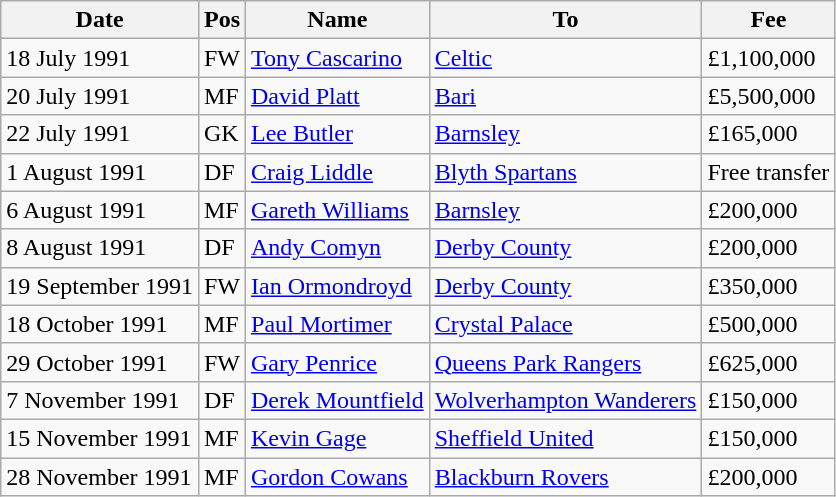<table class="wikitable">
<tr>
<th>Date</th>
<th>Pos</th>
<th>Name</th>
<th>To</th>
<th>Fee</th>
</tr>
<tr>
<td>18 July 1991</td>
<td>FW</td>
<td><a href='#'>Tony Cascarino</a></td>
<td><a href='#'>Celtic</a></td>
<td>£1,100,000</td>
</tr>
<tr>
<td>20 July 1991</td>
<td>MF</td>
<td><a href='#'>David Platt</a></td>
<td><a href='#'>Bari</a></td>
<td>£5,500,000</td>
</tr>
<tr>
<td>22 July 1991</td>
<td>GK</td>
<td><a href='#'>Lee Butler</a></td>
<td><a href='#'>Barnsley</a></td>
<td>£165,000</td>
</tr>
<tr>
<td>1 August 1991</td>
<td>DF</td>
<td><a href='#'>Craig Liddle</a></td>
<td><a href='#'>Blyth Spartans</a></td>
<td>Free transfer</td>
</tr>
<tr>
<td>6 August 1991</td>
<td>MF</td>
<td><a href='#'>Gareth Williams</a></td>
<td><a href='#'>Barnsley</a></td>
<td>£200,000</td>
</tr>
<tr>
<td>8 August 1991</td>
<td>DF</td>
<td><a href='#'>Andy Comyn</a></td>
<td><a href='#'>Derby County</a></td>
<td>£200,000</td>
</tr>
<tr>
<td>19 September 1991</td>
<td>FW</td>
<td><a href='#'>Ian Ormondroyd</a></td>
<td><a href='#'>Derby County</a></td>
<td>£350,000</td>
</tr>
<tr>
<td>18 October 1991</td>
<td>MF</td>
<td><a href='#'>Paul Mortimer</a></td>
<td><a href='#'>Crystal Palace</a></td>
<td>£500,000</td>
</tr>
<tr>
<td>29 October 1991</td>
<td>FW</td>
<td><a href='#'>Gary Penrice</a></td>
<td><a href='#'>Queens Park Rangers</a></td>
<td>£625,000</td>
</tr>
<tr>
<td>7 November 1991</td>
<td>DF</td>
<td><a href='#'>Derek Mountfield</a></td>
<td><a href='#'>Wolverhampton Wanderers</a></td>
<td>£150,000</td>
</tr>
<tr>
<td>15 November 1991</td>
<td>MF</td>
<td><a href='#'>Kevin Gage</a></td>
<td><a href='#'>Sheffield United</a></td>
<td>£150,000</td>
</tr>
<tr>
<td>28 November 1991</td>
<td>MF</td>
<td><a href='#'>Gordon Cowans</a></td>
<td><a href='#'>Blackburn Rovers</a></td>
<td>£200,000</td>
</tr>
</table>
